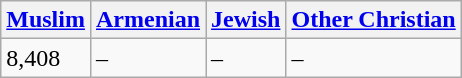<table class="wikitable">
<tr>
<th><a href='#'>Muslim</a></th>
<th><a href='#'>Armenian</a></th>
<th><a href='#'>Jewish</a></th>
<th><a href='#'>Other Christian</a></th>
</tr>
<tr>
<td>8,408</td>
<td>–</td>
<td>–</td>
<td>–</td>
</tr>
</table>
